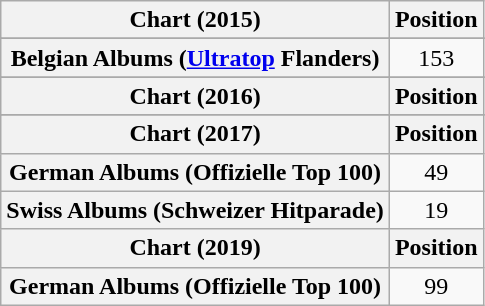<table class="wikitable sortable plainrowheaders" style="text-align:center">
<tr>
<th scope="col">Chart (2015)</th>
<th scope="col">Position</th>
</tr>
<tr>
</tr>
<tr>
<th scope="row">Belgian Albums (<a href='#'>Ultratop</a> Flanders)</th>
<td>153</td>
</tr>
<tr>
</tr>
<tr>
</tr>
<tr>
<th scope="col">Chart (2016)</th>
<th scope="col">Position</th>
</tr>
<tr>
</tr>
<tr>
</tr>
<tr>
</tr>
<tr>
<th scope="col">Chart (2017)</th>
<th scope="col">Position</th>
</tr>
<tr>
<th scope="row">German Albums (Offizielle Top 100)</th>
<td>49</td>
</tr>
<tr>
<th scope="row">Swiss Albums (Schweizer Hitparade)</th>
<td>19</td>
</tr>
<tr>
<th scope="col">Chart (2019)</th>
<th scope="col">Position</th>
</tr>
<tr>
<th scope="row">German Albums (Offizielle Top 100)</th>
<td>99</td>
</tr>
</table>
